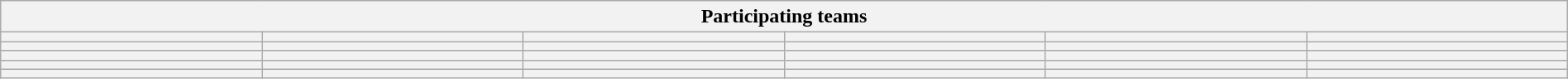<table class="wikitable" style="width:100%;">
<tr>
<th colspan=6><strong>Participating teams</strong></th>
</tr>
<tr>
<th style="width:14%;"></th>
<th style="width:14%;"></th>
<th style="width:14%;"></th>
<th style="width:14%;"></th>
<th style="width:14%;"></th>
<th style="width:14%;"></th>
</tr>
<tr>
<th style="width:14%;"></th>
<th style="width:14%;"></th>
<th style="width:14%;"></th>
<th style="width:14%;"></th>
<th style="width:14%;"></th>
<th style="width:14%;"></th>
</tr>
<tr>
<th style="width:14%;"></th>
<th style="width:14%;"></th>
<th style="width:14%;"></th>
<th style="width:14%;"></th>
<th style="width:14%;"></th>
<th style="width:14%;"></th>
</tr>
<tr>
<th style="width:14%;"></th>
<th style="width:14%;"></th>
<th style="width:14%;"></th>
<th style="width:14%;"></th>
<th style="width:14%;"></th>
<th style="width:14%;"></th>
</tr>
<tr>
<th style="width:14%;"></th>
<th style="width:14%;"></th>
<th style="width:14%;"></th>
<th style="width:14%;"></th>
<th style="width:14%;"></th>
<th style="width:14%;"></th>
</tr>
</table>
